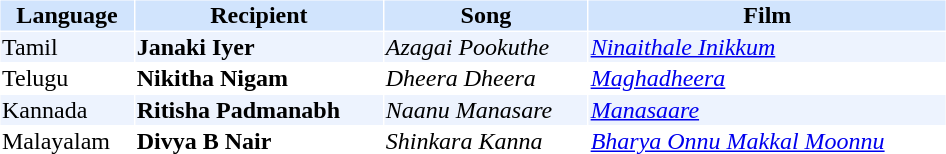<table cellspacing="1" cellpadding="1" border="0" style="width:50%;">
<tr style="background:#d1e4fd;">
<th>Language</th>
<th>Recipient</th>
<th>Song</th>
<th>Film</th>
</tr>
<tr style="background:#edf3fe;">
<td>Tamil</td>
<td><strong>Janaki Iyer</strong></td>
<td><em>Azagai Pookuthe</em></td>
<td><em><a href='#'>Ninaithale Inikkum</a></em></td>
</tr>
<tr>
<td>Telugu</td>
<td><strong>Nikitha Nigam</strong></td>
<td><em>Dheera Dheera</em></td>
<td><em><a href='#'>Maghadheera</a></em></td>
</tr>
<tr style="background:#edf3fe;">
<td>Kannada</td>
<td><strong>Ritisha Padmanabh</strong></td>
<td><em>Naanu Manasare</em></td>
<td><em><a href='#'>Manasaare</a></em></td>
</tr>
<tr>
<td>Malayalam</td>
<td><strong>Divya B Nair</strong></td>
<td><em>Shinkara Kanna</em></td>
<td><em><a href='#'>Bharya Onnu Makkal Moonnu</a></em></td>
</tr>
</table>
